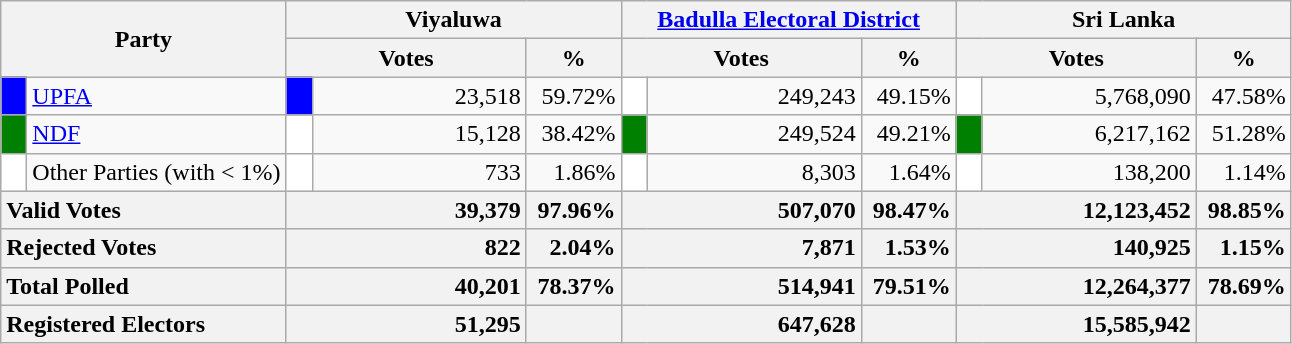<table class="wikitable">
<tr>
<th colspan="2" width="144px"rowspan="2">Party</th>
<th colspan="3" width="216px">Viyaluwa</th>
<th colspan="3" width="216px"><a href='#'>Badulla Electoral District</a></th>
<th colspan="3" width="216px">Sri Lanka</th>
</tr>
<tr>
<th colspan="2" width="144px">Votes</th>
<th>%</th>
<th colspan="2" width="144px">Votes</th>
<th>%</th>
<th colspan="2" width="144px">Votes</th>
<th>%</th>
</tr>
<tr>
<td style="background-color:blue;" width="10px"></td>
<td style="text-align:left;"><a href='#'>UPFA</a></td>
<td style="background-color:blue;" width="10px"></td>
<td style="text-align:right;">23,518</td>
<td style="text-align:right;">59.72%</td>
<td style="background-color:white;" width="10px"></td>
<td style="text-align:right;">249,243</td>
<td style="text-align:right;">49.15%</td>
<td style="background-color:white;" width="10px"></td>
<td style="text-align:right;">5,768,090</td>
<td style="text-align:right;">47.58%</td>
</tr>
<tr>
<td style="background-color:green;" width="10px"></td>
<td style="text-align:left;"><a href='#'>NDF</a></td>
<td style="background-color:white;" width="10px"></td>
<td style="text-align:right;">15,128</td>
<td style="text-align:right;">38.42%</td>
<td style="background-color:green;" width="10px"></td>
<td style="text-align:right;">249,524</td>
<td style="text-align:right;">49.21%</td>
<td style="background-color:green;" width="10px"></td>
<td style="text-align:right;">6,217,162</td>
<td style="text-align:right;">51.28%</td>
</tr>
<tr>
<td style="background-color:white;" width="10px"></td>
<td style="text-align:left;">Other Parties (with < 1%)</td>
<td style="background-color:white;" width="10px"></td>
<td style="text-align:right;">733</td>
<td style="text-align:right;">1.86%</td>
<td style="background-color:white;" width="10px"></td>
<td style="text-align:right;">8,303</td>
<td style="text-align:right;">1.64%</td>
<td style="background-color:white;" width="10px"></td>
<td style="text-align:right;">138,200</td>
<td style="text-align:right;">1.14%</td>
</tr>
<tr>
<th colspan="2" width="144px"style="text-align:left;">Valid Votes</th>
<th style="text-align:right;"colspan="2" width="144px">39,379</th>
<th style="text-align:right;">97.96%</th>
<th style="text-align:right;"colspan="2" width="144px">507,070</th>
<th style="text-align:right;">98.47%</th>
<th style="text-align:right;"colspan="2" width="144px">12,123,452</th>
<th style="text-align:right;">98.85%</th>
</tr>
<tr>
<th colspan="2" width="144px"style="text-align:left;">Rejected Votes</th>
<th style="text-align:right;"colspan="2" width="144px">822</th>
<th style="text-align:right;">2.04%</th>
<th style="text-align:right;"colspan="2" width="144px">7,871</th>
<th style="text-align:right;">1.53%</th>
<th style="text-align:right;"colspan="2" width="144px">140,925</th>
<th style="text-align:right;">1.15%</th>
</tr>
<tr>
<th colspan="2" width="144px"style="text-align:left;">Total Polled</th>
<th style="text-align:right;"colspan="2" width="144px">40,201</th>
<th style="text-align:right;">78.37%</th>
<th style="text-align:right;"colspan="2" width="144px">514,941</th>
<th style="text-align:right;">79.51%</th>
<th style="text-align:right;"colspan="2" width="144px">12,264,377</th>
<th style="text-align:right;">78.69%</th>
</tr>
<tr>
<th colspan="2" width="144px"style="text-align:left;">Registered Electors</th>
<th style="text-align:right;"colspan="2" width="144px">51,295</th>
<th></th>
<th style="text-align:right;"colspan="2" width="144px">647,628</th>
<th></th>
<th style="text-align:right;"colspan="2" width="144px">15,585,942</th>
<th></th>
</tr>
</table>
